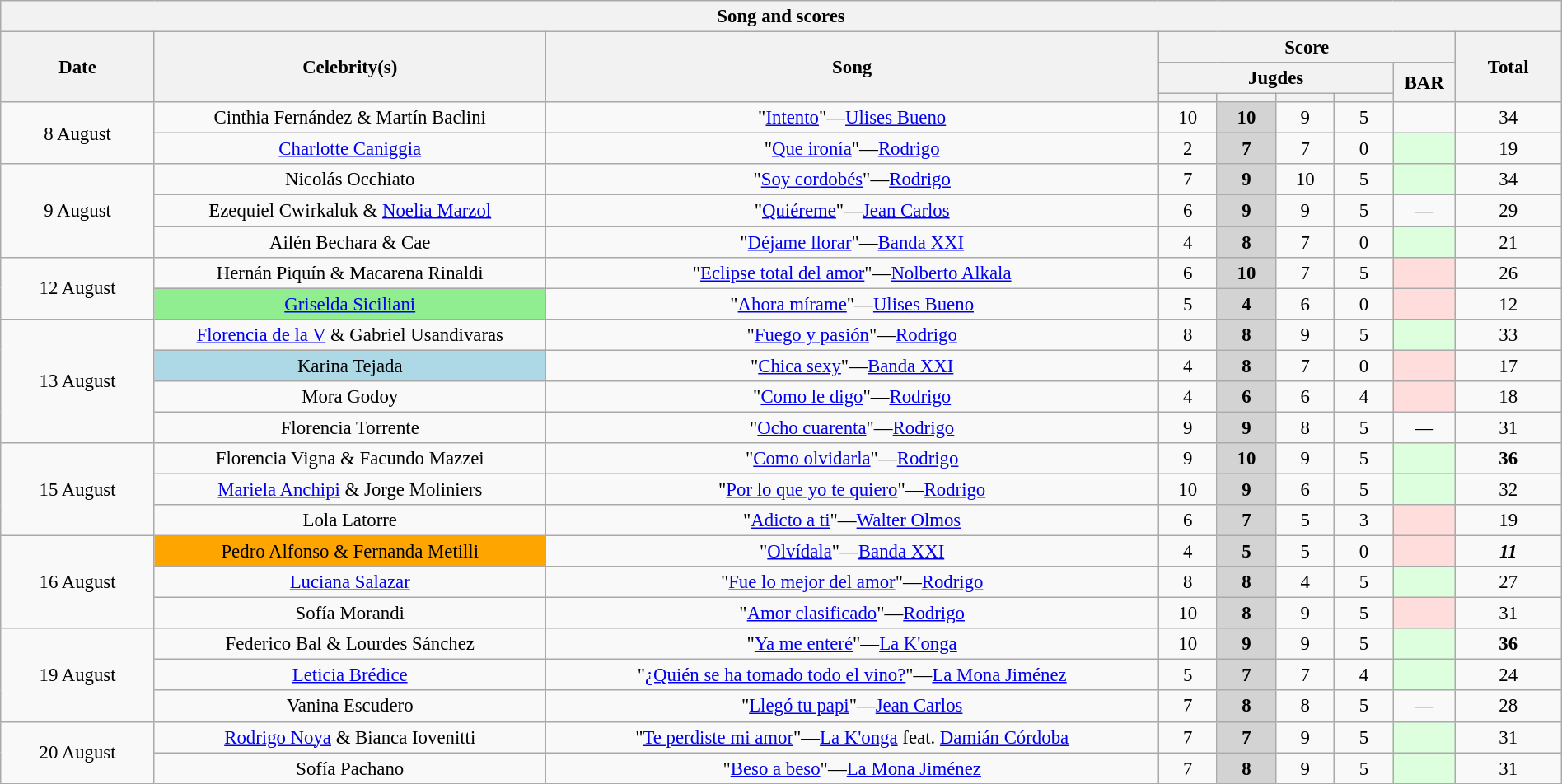<table class="wikitable collapsible collapsed" style="font-size:95%; text-align: center; width: 100%;">
<tr>
<th colspan="11" style="with: 100%;" align=center>Song and scores</th>
</tr>
<tr>
<th rowspan="3" width=90>Date</th>
<th rowspan="3" width=240>Celebrity(s)</th>
<th rowspan="3" width=380>Song</th>
<th colspan="5">Score</th>
<th rowspan="3" width=60>Total</th>
</tr>
<tr>
<th colspan="4">Jugdes</th>
<th rowspan="2" width=30>BAR<br></th>
</tr>
<tr>
<th width=30></th>
<th width=30></th>
<th width=30></th>
<th width=30></th>
</tr>
<tr>
<td rowspan="2">8 August</td>
<td bgcolor="">Cinthia Fernández & Martín Baclini</td>
<td>"<a href='#'>Intento</a>"—<a href='#'>Ulises Bueno</a></td>
<td>10</td>
<td bgcolor="lightgrey"><strong>10</strong></td>
<td>9</td>
<td>5</td>
<td></td>
<td>34</td>
</tr>
<tr>
<td bgcolor=""><a href='#'>Charlotte Caniggia</a></td>
<td>"<a href='#'>Que ironía</a>"—<a href='#'>Rodrigo</a></td>
<td>2</td>
<td bgcolor="lightgrey"><strong>7</strong></td>
<td>7</td>
<td>0</td>
<td bgcolor="#ddffdd"></td>
<td>19</td>
</tr>
<tr>
<td rowspan="3">9 August</td>
<td bgcolor="">Nicolás Occhiato</td>
<td>"<a href='#'>Soy cordobés</a>"—<a href='#'>Rodrigo</a></td>
<td>7</td>
<td bgcolor="lightgrey"><strong>9</strong></td>
<td>10</td>
<td>5</td>
<td bgcolor="#ddffdd"></td>
<td>34</td>
</tr>
<tr>
<td bgcolor="">Ezequiel Cwirkaluk & <a href='#'>Noelia Marzol</a></td>
<td>"<a href='#'>Quiéreme</a>"—<a href='#'>Jean Carlos</a></td>
<td>6</td>
<td bgcolor="lightgrey"><strong>9</strong></td>
<td>9</td>
<td>5</td>
<td>—</td>
<td>29</td>
</tr>
<tr>
<td bgcolor="">Ailén Bechara & Cae</td>
<td>"<a href='#'>Déjame llorar</a>"—<a href='#'>Banda XXI</a></td>
<td>4</td>
<td bgcolor="lightgrey"><strong>8</strong></td>
<td>7</td>
<td>0</td>
<td bgcolor="#ddffdd"></td>
<td>21</td>
</tr>
<tr>
<td rowspan="2">12 August</td>
<td bgcolor="">Hernán Piquín & Macarena Rinaldi</td>
<td>"<a href='#'>Eclipse total del amor</a>"—<a href='#'>Nolberto Alkala</a></td>
<td>6</td>
<td bgcolor="lightgrey"><strong>10</strong></td>
<td>7</td>
<td>5</td>
<td bgcolor="#ffdddd"></td>
<td>26</td>
</tr>
<tr>
<td bgcolor="lightgreen"><a href='#'>Griselda Siciliani</a></td>
<td>"<a href='#'>Ahora mírame</a>"—<a href='#'>Ulises Bueno</a></td>
<td>5</td>
<td bgcolor="lightgrey"><strong>4</strong></td>
<td>6</td>
<td>0</td>
<td bgcolor="#ffdddd"></td>
<td>12</td>
</tr>
<tr>
<td rowspan="4">13 August</td>
<td bgcolor=""><a href='#'>Florencia de la V</a> & Gabriel Usandivaras</td>
<td>"<a href='#'>Fuego y pasión</a>"—<a href='#'>Rodrigo</a></td>
<td>8</td>
<td bgcolor="lightgrey"><strong>8</strong></td>
<td>9</td>
<td>5</td>
<td bgcolor="#ddffdd"></td>
<td>33</td>
</tr>
<tr>
<td bgcolor="lightblue">Karina Tejada</td>
<td>"<a href='#'>Chica sexy</a>"—<a href='#'>Banda XXI</a></td>
<td>4</td>
<td bgcolor="lightgrey"><strong>8</strong></td>
<td>7</td>
<td>0</td>
<td bgcolor="#ffdddd"></td>
<td>17</td>
</tr>
<tr>
<td bgcolor="">Mora Godoy</td>
<td>"<a href='#'>Como le digo</a>"—<a href='#'>Rodrigo</a></td>
<td>4</td>
<td bgcolor="lightgrey"><strong>6</strong></td>
<td>6</td>
<td>4</td>
<td bgcolor="#ffdddd"></td>
<td>18</td>
</tr>
<tr>
<td bgcolor="">Florencia Torrente</td>
<td>"<a href='#'>Ocho cuarenta</a>"—<a href='#'>Rodrigo</a></td>
<td>9</td>
<td bgcolor="lightgrey"><strong>9</strong></td>
<td>8</td>
<td>5</td>
<td>—</td>
<td>31</td>
</tr>
<tr>
<td rowspan="3">15 August</td>
<td bgcolor="">Florencia Vigna & Facundo Mazzei</td>
<td>"<a href='#'>Como olvidarla</a>"—<a href='#'>Rodrigo</a></td>
<td>9</td>
<td bgcolor="lightgrey"><strong>10</strong></td>
<td>9</td>
<td>5</td>
<td bgcolor="#ddffdd"></td>
<td><span><strong>36</strong></span></td>
</tr>
<tr>
<td bgcolor=""><a href='#'>Mariela Anchipi</a> & Jorge Moliniers</td>
<td>"<a href='#'>Por lo que yo te quiero</a>"—<a href='#'>Rodrigo</a></td>
<td>10</td>
<td bgcolor="lightgrey"><strong>9</strong></td>
<td>6</td>
<td>5</td>
<td bgcolor="#ddffdd"></td>
<td>32</td>
</tr>
<tr>
<td bgcolor="">Lola Latorre</td>
<td>"<a href='#'>Adicto a ti</a>"—<a href='#'>Walter Olmos</a></td>
<td>6</td>
<td bgcolor="lightgrey"><strong>7</strong></td>
<td>5</td>
<td>3</td>
<td bgcolor="#ffdddd"></td>
<td>19</td>
</tr>
<tr>
<td rowspan="3">16 August</td>
<td bgcolor="orange">Pedro Alfonso & Fernanda Metilli</td>
<td>"<a href='#'>Olvídala</a>"—<a href='#'>Banda XXI</a></td>
<td>4</td>
<td bgcolor="lightgrey"><strong>5</strong></td>
<td>5</td>
<td>0</td>
<td bgcolor="#ffdddd"></td>
<td><span><strong><em>11</em></strong></span></td>
</tr>
<tr>
<td bgcolor=""><a href='#'>Luciana Salazar</a></td>
<td>"<a href='#'>Fue lo mejor del amor</a>"—<a href='#'>Rodrigo</a></td>
<td>8</td>
<td bgcolor="lightgrey"><strong>8</strong></td>
<td>4</td>
<td>5</td>
<td bgcolor="#ddffdd"></td>
<td>27</td>
</tr>
<tr>
<td bgcolor="">Sofía Morandi</td>
<td>"<a href='#'>Amor clasificado</a>"—<a href='#'>Rodrigo</a></td>
<td>10</td>
<td bgcolor="lightgrey"><strong>8</strong></td>
<td>9</td>
<td>5</td>
<td bgcolor="#ffdddd"></td>
<td>31</td>
</tr>
<tr>
<td rowspan="3">19 August</td>
<td bgcolor="">Federico Bal & Lourdes Sánchez</td>
<td>"<a href='#'>Ya me enteré</a>"—<a href='#'>La K'onga</a></td>
<td>10</td>
<td bgcolor="lightgrey"><strong>9</strong></td>
<td>9</td>
<td>5</td>
<td bgcolor="#ddffdd"></td>
<td><span><strong>36</strong></span></td>
</tr>
<tr>
<td bgcolor=""><a href='#'>Leticia Brédice</a></td>
<td>"<a href='#'>¿Quién se ha tomado todo el vino?</a>"—<a href='#'>La Mona Jiménez</a></td>
<td>5</td>
<td bgcolor="lightgrey"><strong>7</strong></td>
<td>7</td>
<td>4</td>
<td bgcolor="#ddffdd"></td>
<td>24</td>
</tr>
<tr>
<td bgcolor="">Vanina Escudero</td>
<td>"<a href='#'>Llegó tu papi</a>"—<a href='#'>Jean Carlos</a></td>
<td>7</td>
<td bgcolor="lightgrey"><strong>8</strong></td>
<td>8</td>
<td>5</td>
<td>—</td>
<td>28</td>
</tr>
<tr>
<td rowspan="2">20 August</td>
<td bgcolor=""><a href='#'>Rodrigo Noya</a> & Bianca Iovenitti</td>
<td>"<a href='#'>Te perdiste mi amor</a>"—<a href='#'>La K'onga</a> feat. <a href='#'>Damián Córdoba</a></td>
<td>7</td>
<td bgcolor="lightgrey"><strong>7</strong></td>
<td>9</td>
<td>5</td>
<td bgcolor="#ddffdd"></td>
<td>31</td>
</tr>
<tr>
<td bgcolor="">Sofía Pachano</td>
<td>"<a href='#'>Beso a beso</a>"—<a href='#'>La Mona Jiménez</a></td>
<td>7</td>
<td bgcolor="lightgrey"><strong>8</strong></td>
<td>9</td>
<td>5</td>
<td bgcolor="#ddffdd"></td>
<td>31</td>
</tr>
</table>
